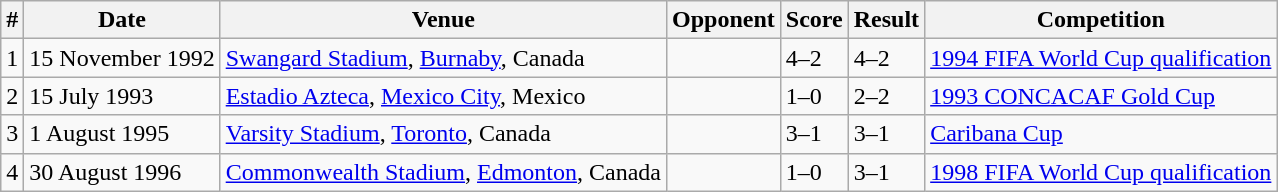<table class="wikitable">
<tr>
<th>#</th>
<th>Date</th>
<th>Venue</th>
<th>Opponent</th>
<th>Score</th>
<th>Result</th>
<th>Competition</th>
</tr>
<tr>
<td>1</td>
<td>15 November 1992</td>
<td><a href='#'>Swangard Stadium</a>, <a href='#'>Burnaby</a>, Canada</td>
<td></td>
<td>4–2</td>
<td>4–2</td>
<td><a href='#'>1994 FIFA World Cup qualification</a></td>
</tr>
<tr>
<td>2</td>
<td>15 July 1993</td>
<td><a href='#'>Estadio Azteca</a>, <a href='#'>Mexico City</a>, Mexico</td>
<td></td>
<td>1–0</td>
<td>2–2</td>
<td><a href='#'>1993 CONCACAF Gold Cup</a></td>
</tr>
<tr>
<td>3</td>
<td>1 August 1995</td>
<td><a href='#'>Varsity Stadium</a>, <a href='#'>Toronto</a>, Canada</td>
<td></td>
<td>3–1</td>
<td>3–1</td>
<td><a href='#'>Caribana Cup</a></td>
</tr>
<tr>
<td>4</td>
<td>30 August 1996</td>
<td><a href='#'>Commonwealth Stadium</a>, <a href='#'>Edmonton</a>, Canada</td>
<td></td>
<td>1–0</td>
<td>3–1</td>
<td><a href='#'>1998 FIFA World Cup qualification</a></td>
</tr>
</table>
